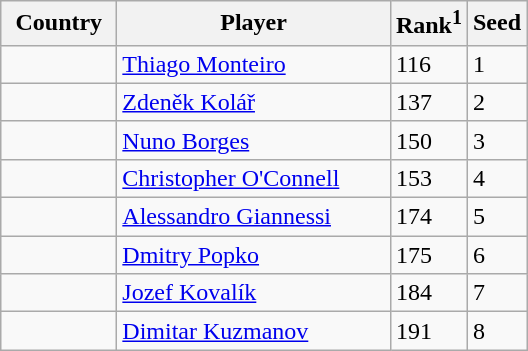<table class="sortable wikitable">
<tr>
<th width="70">Country</th>
<th width="175">Player</th>
<th>Rank<sup>1</sup></th>
<th>Seed</th>
</tr>
<tr>
<td></td>
<td><a href='#'>Thiago Monteiro</a></td>
<td>116</td>
<td>1</td>
</tr>
<tr>
<td></td>
<td><a href='#'>Zdeněk Kolář</a></td>
<td>137</td>
<td>2</td>
</tr>
<tr>
<td></td>
<td><a href='#'>Nuno Borges</a></td>
<td>150</td>
<td>3</td>
</tr>
<tr>
<td></td>
<td><a href='#'>Christopher O'Connell</a></td>
<td>153</td>
<td>4</td>
</tr>
<tr>
<td></td>
<td><a href='#'>Alessandro Giannessi</a></td>
<td>174</td>
<td>5</td>
</tr>
<tr>
<td></td>
<td><a href='#'>Dmitry Popko</a></td>
<td>175</td>
<td>6</td>
</tr>
<tr>
<td></td>
<td><a href='#'>Jozef Kovalík</a></td>
<td>184</td>
<td>7</td>
</tr>
<tr>
<td></td>
<td><a href='#'>Dimitar Kuzmanov</a></td>
<td>191</td>
<td>8</td>
</tr>
</table>
